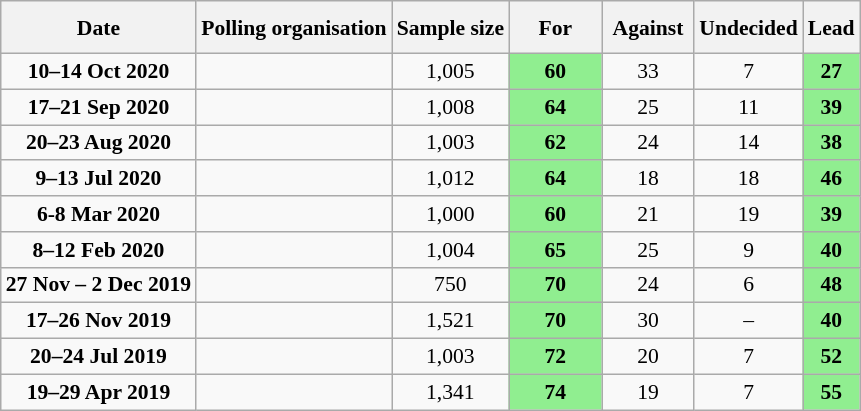<table class="wikitable sortable" "toccolours" cellpadding="5" cellspacing="1" style="text-align:center; font-size:90%">
<tr style="height:35px">
<th scope="column" style="min-width:50px;">Date</th>
<th scope="column">Polling organisation</th>
<th scope="column">Sample size</th>
<th style="width:55px;">For</th>
<th style="width:55px;">Against</th>
<th style="width:55px;">Undecided</th>
<th>Lead</th>
</tr>
<tr>
<td data-sort-value="2020-10-14"><strong>10–14 Oct 2020</strong></td>
<td></td>
<td>1,005</td>
<td style="background:lightgreen"><strong>60</strong></td>
<td>33</td>
<td>7</td>
<td style="background:lightgreen;"><strong>27</strong></td>
</tr>
<tr>
<td data-sort-value="2020-09-21"><strong>17–21 Sep 2020</strong></td>
<td></td>
<td>1,008</td>
<td style="background:lightgreen"><strong>64</strong></td>
<td>25</td>
<td>11</td>
<td style="background:lightgreen;"><strong>39</strong></td>
</tr>
<tr>
<td data-sort-value="2020-08-23"><strong>20–23 Aug 2020</strong></td>
<td></td>
<td>1,003</td>
<td style="background:lightgreen"><strong>62</strong></td>
<td>24</td>
<td>14</td>
<td style="background:lightgreen;"><strong>38</strong></td>
</tr>
<tr>
<td data-sort-value="2020-07-13"><strong>9–13 Jul 2020</strong></td>
<td></td>
<td>1,012</td>
<td style="background:lightgreen"><strong>64</strong></td>
<td>18</td>
<td>18</td>
<td style="background:lightgreen;"><strong>46</strong></td>
</tr>
<tr>
<td data-sort-value="2020-03-08"><strong>6-8 Mar 2020</strong></td>
<td></td>
<td>1,000</td>
<td style="background:lightgreen"><strong>60</strong></td>
<td>21</td>
<td>19</td>
<td style="background:lightgreen;"><strong>39</strong></td>
</tr>
<tr>
<td data-sort-value="2020-02-12"><strong>8–12 Feb 2020</strong></td>
<td></td>
<td>1,004</td>
<td style="background:lightgreen"><strong>65</strong></td>
<td>25</td>
<td>9</td>
<td style="background:lightgreen;"><strong>40</strong></td>
</tr>
<tr>
<td data-sort-value="2019-12-02"><strong>27 Nov – 2 Dec 2019</strong></td>
<td></td>
<td>750</td>
<td style="background:lightgreen"><strong>70</strong></td>
<td>24</td>
<td>6</td>
<td style="background:lightgreen;"><strong>48</strong></td>
</tr>
<tr>
<td data-sort-value="2019-11-17"><strong>17–26 Nov 2019</strong></td>
<td></td>
<td>1,521</td>
<td style="background:lightgreen"><strong>70</strong></td>
<td>30</td>
<td>–</td>
<td style="background:lightgreen;"><strong>40</strong></td>
</tr>
<tr>
<td data-sort-value="2019-07-24"><strong>20–24 Jul 2019</strong></td>
<td></td>
<td>1,003</td>
<td style="background:lightgreen"><strong>72</strong></td>
<td>20</td>
<td>7</td>
<td style="background:lightgreen;"><strong>52</strong></td>
</tr>
<tr>
<td data-sort-value="2019-04-19"><strong>19–29 Apr 2019</strong></td>
<td> </td>
<td>1,341</td>
<td style="background:lightgreen"><strong>74</strong></td>
<td>19</td>
<td>7</td>
<td style="background:lightgreen;"><strong>55</strong></td>
</tr>
</table>
